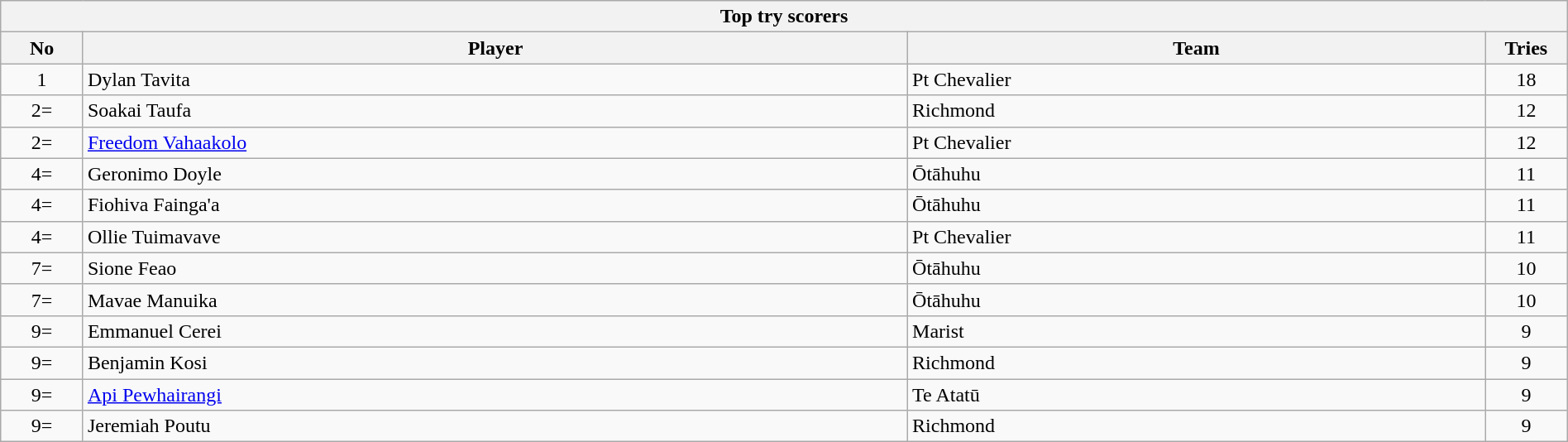<table class="wikitable collapsible sortable" style="text-align:left; font-size:100%; width:100%;">
<tr>
<th colspan="100%">Top try scorers</th>
</tr>
<tr>
<th style="width:5%;">No</th>
<th style="width:50%;">Player</th>
<th style="width:35%;">Team</th>
<th style="width:5%;">Tries<br></th>
</tr>
<tr>
<td style="text-align:center;">1</td>
<td>Dylan Tavita</td>
<td>Pt Chevalier</td>
<td style="text-align:center;">18</td>
</tr>
<tr>
<td style="text-align:center;">2=</td>
<td>Soakai Taufa</td>
<td>Richmond</td>
<td style="text-align:center;">12</td>
</tr>
<tr>
<td style="text-align:center;">2=</td>
<td><a href='#'>Freedom Vahaakolo</a></td>
<td>Pt Chevalier</td>
<td style="text-align:center;">12</td>
</tr>
<tr>
<td style="text-align:center;">4=</td>
<td>Geronimo Doyle</td>
<td>Ōtāhuhu</td>
<td style="text-align:center;">11</td>
</tr>
<tr>
<td style="text-align:center;">4=</td>
<td>Fiohiva Fainga'a</td>
<td>Ōtāhuhu</td>
<td style="text-align:center;">11</td>
</tr>
<tr>
<td style="text-align:center;">4=</td>
<td>Ollie Tuimavave</td>
<td>Pt Chevalier</td>
<td style="text-align:center;">11</td>
</tr>
<tr>
<td style="text-align:center;">7=</td>
<td>Sione Feao</td>
<td>Ōtāhuhu</td>
<td style="text-align:center;">10</td>
</tr>
<tr>
<td style="text-align:center;">7=</td>
<td>Mavae Manuika</td>
<td>Ōtāhuhu</td>
<td style="text-align:center;">10</td>
</tr>
<tr>
<td style="text-align:center;">9=</td>
<td>Emmanuel Cerei</td>
<td>Marist</td>
<td style="text-align:center;">9</td>
</tr>
<tr>
<td style="text-align:center;">9=</td>
<td>Benjamin Kosi</td>
<td>Richmond</td>
<td style="text-align:center;">9</td>
</tr>
<tr>
<td style="text-align:center;">9=</td>
<td><a href='#'>Api Pewhairangi</a></td>
<td>Te Atatū</td>
<td style="text-align:center;">9</td>
</tr>
<tr>
<td style="text-align:center;">9=</td>
<td>Jeremiah Poutu</td>
<td>Richmond</td>
<td style="text-align:center;">9</td>
</tr>
</table>
